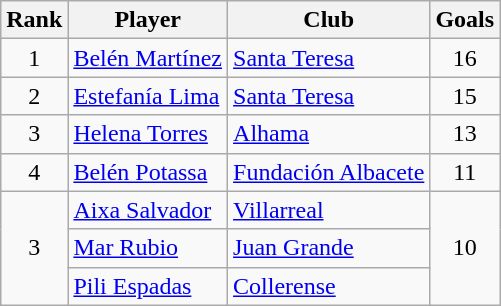<table class="wikitable" style="text-align:center">
<tr>
<th>Rank</th>
<th>Player</th>
<th>Club</th>
<th>Goals</th>
</tr>
<tr>
<td>1</td>
<td align="left"> <a href='#'>Belén Martínez</a></td>
<td align="left"><a href='#'>Santa Teresa</a></td>
<td>16</td>
</tr>
<tr>
<td>2</td>
<td align="left"> <a href='#'>Estefanía Lima</a></td>
<td align="left"><a href='#'>Santa Teresa</a></td>
<td>15</td>
</tr>
<tr>
<td>3</td>
<td align="left"> <a href='#'>Helena Torres</a></td>
<td align="left"><a href='#'>Alhama</a></td>
<td>13</td>
</tr>
<tr>
<td>4</td>
<td align="left"> <a href='#'>Belén Potassa</a></td>
<td align="left"><a href='#'>Fundación Albacete</a></td>
<td>11</td>
</tr>
<tr>
<td rowspan=3>3</td>
<td align="left"> <a href='#'>Aixa Salvador</a></td>
<td align="left"><a href='#'>Villarreal</a></td>
<td rowspan=3>10</td>
</tr>
<tr>
<td align="left"> <a href='#'>Mar Rubio</a></td>
<td align="left"><a href='#'>Juan Grande</a></td>
</tr>
<tr>
<td align="left"> <a href='#'>Pili Espadas</a></td>
<td align="left"><a href='#'>Collerense</a></td>
</tr>
</table>
